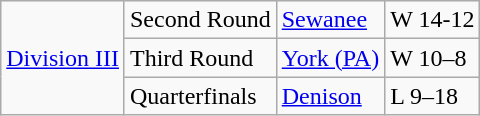<table class="wikitable">
<tr>
<td rowspan="3"><a href='#'>Division III</a></td>
<td>Second Round</td>
<td><a href='#'>Sewanee</a></td>
<td>W 14-12</td>
</tr>
<tr>
<td>Third Round</td>
<td><a href='#'>York (PA)</a></td>
<td>W 10–8</td>
</tr>
<tr>
<td>Quarterfinals</td>
<td><a href='#'>Denison</a></td>
<td>L 9–18</td>
</tr>
</table>
